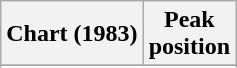<table class="wikitable sortable plainrowheaders">
<tr>
<th>Chart (1983)</th>
<th>Peak<br>position</th>
</tr>
<tr>
</tr>
<tr>
</tr>
</table>
